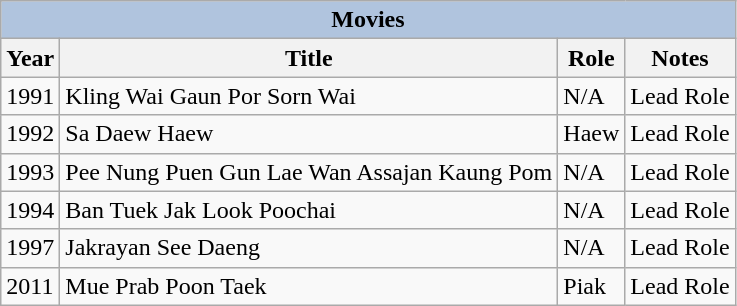<table class="wikitable">
<tr>
<th colspan="4" style="background: LightSteelBlue;">Movies</th>
</tr>
<tr>
<th>Year</th>
<th>Title</th>
<th>Role</th>
<th>Notes</th>
</tr>
<tr>
<td>1991</td>
<td>Kling Wai Gaun Por Sorn Wai</td>
<td>N/A</td>
<td>Lead Role</td>
</tr>
<tr>
<td>1992</td>
<td>Sa Daew Haew</td>
<td>Haew</td>
<td>Lead Role</td>
</tr>
<tr>
<td>1993</td>
<td>Pee Nung Puen Gun Lae Wan Assajan Kaung Pom</td>
<td>N/A</td>
<td>Lead Role</td>
</tr>
<tr>
<td>1994</td>
<td>Ban Tuek Jak Look Poochai</td>
<td>N/A</td>
<td>Lead Role</td>
</tr>
<tr>
<td>1997</td>
<td>Jakrayan See Daeng</td>
<td>N/A</td>
<td>Lead Role</td>
</tr>
<tr>
<td>2011</td>
<td>Mue Prab Poon Taek</td>
<td>Piak</td>
<td>Lead Role</td>
</tr>
</table>
